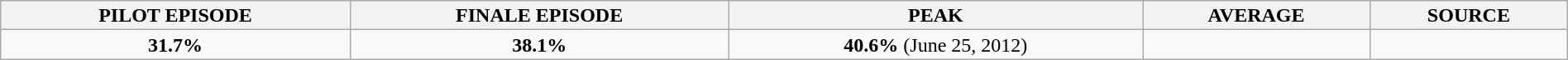<table class="wikitable plainrowheaders" style="text-align:center; background:#f9f9f9; line-height:16px;" width="100%">
<tr>
<th>PILOT EPISODE</th>
<th>FINALE EPISODE</th>
<th>PEAK</th>
<th>AVERAGE</th>
<th>SOURCE</th>
</tr>
<tr>
<td><strong>31.7%</strong></td>
<td><strong>38.1%</strong></td>
<td><strong>40.6%</strong> (June 25, 2012)</td>
<td></td>
<td></td>
</tr>
</table>
